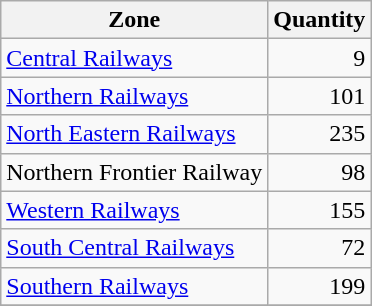<table class="wikitable" style="text-align:center">
<tr>
<th>Zone</th>
<th>Quantity</th>
</tr>
<tr style="text-align:right">
<td style="text-align:left"><a href='#'>Central Railways</a></td>
<td>9</td>
</tr>
<tr style="text-align:right">
<td style="text-align:left"><a href='#'>Northern Railways</a></td>
<td>101</td>
</tr>
<tr style="text-align:right">
<td style="text-align:left"><a href='#'>North Eastern Railways</a></td>
<td>235</td>
</tr>
<tr style="text-align:right">
<td style="text-align:left">Northern Frontier Railway</td>
<td>98</td>
</tr>
<tr style="text-align:right">
<td style="text-align:left"><a href='#'>Western Railways</a></td>
<td>155</td>
</tr>
<tr style="text-align:right">
<td style="text-align:left"><a href='#'>South Central Railways</a></td>
<td>72</td>
</tr>
<tr style="text-align:right">
<td style="text-align:left"><a href='#'>Southern Railways</a></td>
<td>199</td>
</tr>
<tr>
</tr>
</table>
